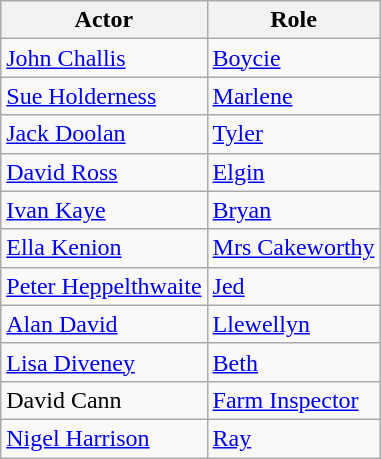<table class="wikitable">
<tr>
<th>Actor</th>
<th>Role</th>
</tr>
<tr>
<td><a href='#'>John Challis</a></td>
<td><a href='#'>Boycie</a></td>
</tr>
<tr>
<td><a href='#'>Sue Holderness</a></td>
<td><a href='#'>Marlene</a></td>
</tr>
<tr>
<td><a href='#'>Jack Doolan</a></td>
<td><a href='#'>Tyler</a></td>
</tr>
<tr>
<td><a href='#'>David Ross</a></td>
<td><a href='#'>Elgin</a></td>
</tr>
<tr>
<td><a href='#'>Ivan Kaye</a></td>
<td><a href='#'>Bryan</a></td>
</tr>
<tr>
<td><a href='#'>Ella Kenion</a></td>
<td><a href='#'>Mrs Cakeworthy</a></td>
</tr>
<tr>
<td><a href='#'>Peter Heppelthwaite</a></td>
<td><a href='#'>Jed</a></td>
</tr>
<tr>
<td><a href='#'>Alan David</a></td>
<td><a href='#'>Llewellyn</a></td>
</tr>
<tr>
<td><a href='#'>Lisa Diveney</a></td>
<td><a href='#'>Beth</a></td>
</tr>
<tr>
<td>David Cann</td>
<td><a href='#'>Farm Inspector</a></td>
</tr>
<tr>
<td><a href='#'>Nigel Harrison</a></td>
<td><a href='#'>Ray</a></td>
</tr>
</table>
